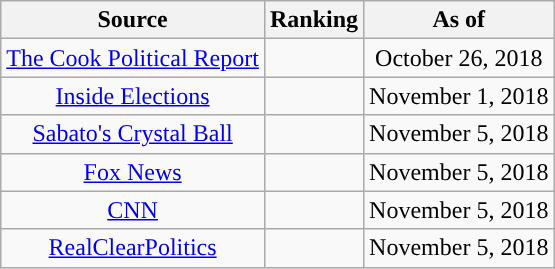<table class="wikitable" style="text-align:center">
<tr>
<th>Source</th>
<th>Ranking</th>
<th>As of</th>
</tr>
<tr>
<td><a href='#'>The Cook Political Report</a></td>
<td style="background:"></td>
<td>October 26, 2018</td>
</tr>
<tr>
<td><a href='#'>Inside Elections</a></td>
<td style="background:"></td>
<td>November 1, 2018</td>
</tr>
<tr>
<td><a href='#'>Sabato's Crystal Ball</a></td>
<td style="background:"></td>
<td>November 5, 2018</td>
</tr>
<tr>
<td><a href='#'>Fox News</a></td>
<td></td>
<td>November 5, 2018</td>
</tr>
<tr>
<td><a href='#'>CNN</a></td>
<td></td>
<td>November 5, 2018</td>
</tr>
<tr>
<td><a href='#'>RealClearPolitics</a></td>
<td></td>
<td>November 5, 2018</td>
</tr>
</table>
